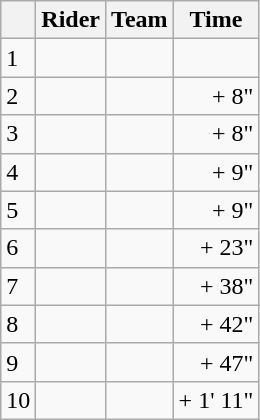<table class="wikitable">
<tr>
<th></th>
<th>Rider</th>
<th>Team</th>
<th>Time</th>
</tr>
<tr>
<td>1</td>
<td> </td>
<td></td>
<td align="right"></td>
</tr>
<tr>
<td>2</td>
<td></td>
<td></td>
<td align="right">+ 8"</td>
</tr>
<tr>
<td>3</td>
<td> </td>
<td></td>
<td align="right">+ 8"</td>
</tr>
<tr>
<td>4</td>
<td> </td>
<td></td>
<td align="right">+ 9"</td>
</tr>
<tr>
<td>5</td>
<td></td>
<td></td>
<td align="right">+ 9"</td>
</tr>
<tr>
<td>6</td>
<td></td>
<td></td>
<td align="right">+ 23"</td>
</tr>
<tr>
<td>7</td>
<td></td>
<td></td>
<td align="right">+ 38"</td>
</tr>
<tr>
<td>8</td>
<td> </td>
<td></td>
<td align="right">+ 42"</td>
</tr>
<tr>
<td>9</td>
<td></td>
<td></td>
<td align="right">+ 47"</td>
</tr>
<tr>
<td>10</td>
<td></td>
<td></td>
<td align="right">+ 1' 11"</td>
</tr>
</table>
